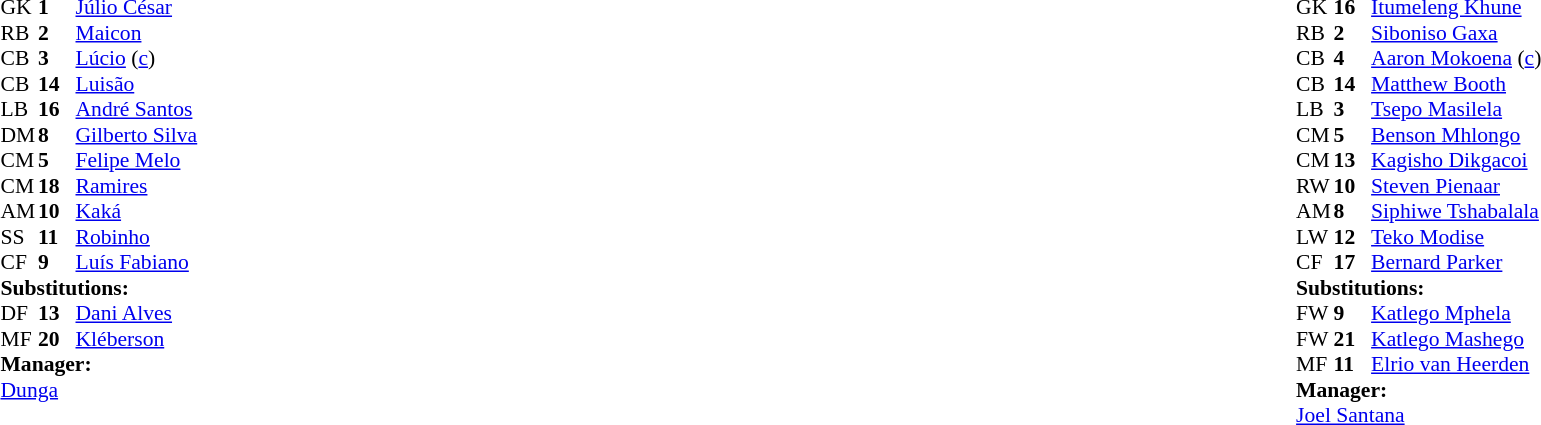<table width="100%">
<tr>
<td valign="top" width="50%"><br><table style="font-size: 90%" cellspacing="0" cellpadding="0">
<tr>
<th width="25"></th>
<th width="25"></th>
</tr>
<tr>
<td>GK</td>
<td><strong>1</strong></td>
<td><a href='#'>Júlio César</a></td>
</tr>
<tr>
<td>RB</td>
<td><strong>2</strong></td>
<td><a href='#'>Maicon</a></td>
</tr>
<tr>
<td>CB</td>
<td><strong>3</strong></td>
<td><a href='#'>Lúcio</a> (<a href='#'>c</a>)</td>
</tr>
<tr>
<td>CB</td>
<td><strong>14</strong></td>
<td><a href='#'>Luisão</a></td>
</tr>
<tr>
<td>LB</td>
<td><strong>16</strong></td>
<td><a href='#'>André Santos</a></td>
<td></td>
<td></td>
</tr>
<tr>
<td>DM</td>
<td><strong>8</strong></td>
<td><a href='#'>Gilberto Silva</a></td>
</tr>
<tr>
<td>CM</td>
<td><strong>5</strong></td>
<td><a href='#'>Felipe Melo</a></td>
<td></td>
</tr>
<tr>
<td>CM</td>
<td><strong>18</strong></td>
<td><a href='#'>Ramires</a></td>
</tr>
<tr>
<td>AM</td>
<td><strong>10</strong></td>
<td><a href='#'>Kaká</a></td>
</tr>
<tr>
<td>SS</td>
<td><strong>11</strong></td>
<td><a href='#'>Robinho</a></td>
</tr>
<tr>
<td>CF</td>
<td><strong>9</strong></td>
<td><a href='#'>Luís Fabiano</a></td>
<td></td>
<td></td>
</tr>
<tr>
<td colspan=3><strong>Substitutions:</strong></td>
</tr>
<tr>
<td>DF</td>
<td><strong>13</strong></td>
<td><a href='#'>Dani Alves</a></td>
<td></td>
<td></td>
</tr>
<tr>
<td>MF</td>
<td><strong>20</strong></td>
<td><a href='#'>Kléberson</a></td>
<td></td>
<td></td>
</tr>
<tr>
<td colspan=3><strong>Manager:</strong></td>
</tr>
<tr>
<td colspan="4"><a href='#'>Dunga</a></td>
</tr>
</table>
</td>
<td valign="top"></td>
<td valign="top" width="50%"><br><table style="font-size: 90%" cellspacing="0" cellpadding="0" align=center>
<tr>
<th width="25"></th>
<th width="25"></th>
</tr>
<tr>
<td>GK</td>
<td><strong>16</strong></td>
<td><a href='#'>Itumeleng Khune</a></td>
</tr>
<tr>
<td>RB</td>
<td><strong>2</strong></td>
<td><a href='#'>Siboniso Gaxa</a></td>
</tr>
<tr>
<td>CB</td>
<td><strong>4</strong></td>
<td><a href='#'>Aaron Mokoena</a> (<a href='#'>c</a>)</td>
</tr>
<tr>
<td>CB</td>
<td><strong>14</strong></td>
<td><a href='#'>Matthew Booth</a></td>
</tr>
<tr>
<td>LB</td>
<td><strong>3</strong></td>
<td><a href='#'>Tsepo Masilela</a></td>
<td></td>
</tr>
<tr>
<td>CM</td>
<td><strong>5</strong></td>
<td><a href='#'>Benson Mhlongo</a></td>
</tr>
<tr>
<td>CM</td>
<td><strong>13</strong></td>
<td><a href='#'>Kagisho Dikgacoi</a></td>
</tr>
<tr>
<td>RW</td>
<td><strong>10</strong></td>
<td><a href='#'>Steven Pienaar</a></td>
<td></td>
<td></td>
</tr>
<tr>
<td>AM</td>
<td><strong>8</strong></td>
<td><a href='#'>Siphiwe Tshabalala</a></td>
<td></td>
<td></td>
</tr>
<tr>
<td>LW</td>
<td><strong>12</strong></td>
<td><a href='#'>Teko Modise</a></td>
<td></td>
<td></td>
</tr>
<tr>
<td>CF</td>
<td><strong>17</strong></td>
<td><a href='#'>Bernard Parker</a></td>
</tr>
<tr>
<td colspan=3><strong>Substitutions:</strong></td>
</tr>
<tr>
<td>FW</td>
<td><strong>9</strong></td>
<td><a href='#'>Katlego Mphela</a></td>
<td></td>
<td></td>
</tr>
<tr>
<td>FW</td>
<td><strong>21</strong></td>
<td><a href='#'>Katlego Mashego</a></td>
<td></td>
<td></td>
</tr>
<tr>
<td>MF</td>
<td><strong>11</strong></td>
<td><a href='#'>Elrio van Heerden</a></td>
<td></td>
<td></td>
</tr>
<tr>
<td colspan=3><strong>Manager:</strong></td>
</tr>
<tr>
<td colspan="4"> <a href='#'>Joel Santana</a></td>
</tr>
</table>
</td>
</tr>
</table>
